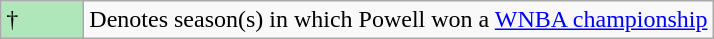<table class="wikitable">
<tr>
<td style="background:#afe6ba; width:3em;">†</td>
<td>Denotes season(s) in which Powell won a <a href='#'>WNBA championship</a></td>
</tr>
</table>
